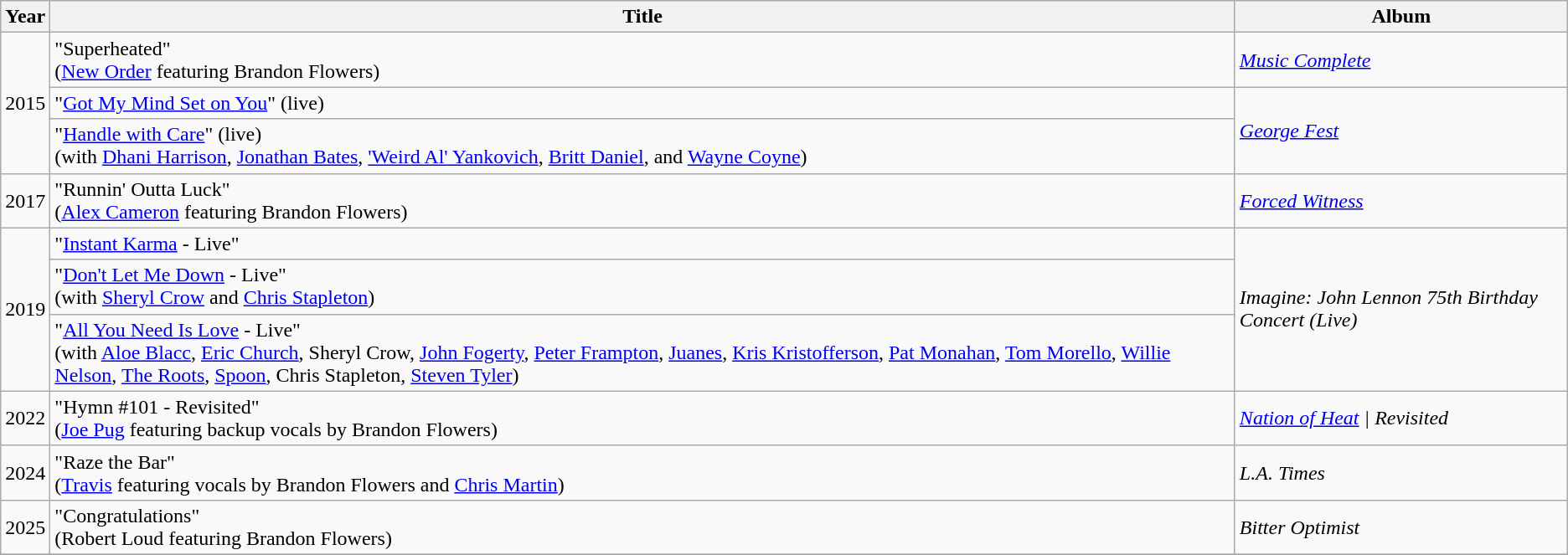<table class="wikitable">
<tr>
<th>Year</th>
<th>Title</th>
<th>Album</th>
</tr>
<tr>
<td rowspan="3">2015</td>
<td>"Superheated"<br><span>(<a href='#'>New Order</a> featuring Brandon Flowers)</span></td>
<td><em><a href='#'>Music Complete</a></em></td>
</tr>
<tr>
<td>"<a href='#'>Got My Mind Set on You</a>" (live)</td>
<td rowspan="2"><em><a href='#'>George Fest</a></em></td>
</tr>
<tr>
<td>"<a href='#'>Handle with Care</a>" (live)<br><span>(with <a href='#'>Dhani Harrison</a>, <a href='#'>Jonathan Bates</a>, <a href='#'>'Weird Al' Yankovich</a>, <a href='#'>Britt Daniel</a>, and <a href='#'>Wayne Coyne</a>)</span></td>
</tr>
<tr>
<td>2017</td>
<td>"Runnin' Outta Luck"<br><span>(<a href='#'>Alex Cameron</a> featuring Brandon Flowers)</span></td>
<td><em><a href='#'>Forced Witness</a></em></td>
</tr>
<tr>
<td rowspan="3">2019</td>
<td>"<a href='#'>Instant Karma</a> - Live"</td>
<td rowspan="3"><em>Imagine: John Lennon 75th Birthday Concert (Live)</em></td>
</tr>
<tr>
<td>"<a href='#'>Don't Let Me Down</a> - Live"<br><span>(with <a href='#'>Sheryl Crow</a> and <a href='#'>Chris Stapleton</a>)</span></td>
</tr>
<tr>
<td>"<a href='#'>All You Need Is Love</a> - Live"<br><span>(with <a href='#'>Aloe Blacc</a>, <a href='#'>Eric Church</a>, Sheryl Crow, <a href='#'>John Fogerty</a>, <a href='#'>Peter Frampton</a>, <a href='#'>Juanes</a>, <a href='#'>Kris Kristofferson</a>, <a href='#'>Pat Monahan</a>, <a href='#'>Tom Morello</a>, <a href='#'>Willie Nelson</a>, <a href='#'>The Roots</a>, <a href='#'>Spoon</a>, Chris Stapleton, <a href='#'>Steven Tyler</a>)</span></td>
</tr>
<tr>
<td rowspan="1">2022</td>
<td>"Hymn #101 - Revisited" <br><span>(<a href='#'>Joe Pug</a> featuring backup vocals by Brandon Flowers)</span></td>
<td rowspan="1"><em><a href='#'>Nation of Heat</a> | Revisited</em></td>
</tr>
<tr>
<td rowspan="1">2024</td>
<td>"Raze the Bar" <br><span>(<a href='#'>Travis</a> featuring vocals by Brandon Flowers and <a href='#'>Chris Martin</a>)</span></td>
<td rowspan="1"><em>L.A. Times</em></td>
</tr>
<tr>
<td rowspan="1">2025</td>
<td>"Congratulations" <br><span>(Robert Loud featuring Brandon Flowers)</span></td>
<td rowspan="1"><em>Bitter Optimist</em></td>
</tr>
<tr>
</tr>
</table>
